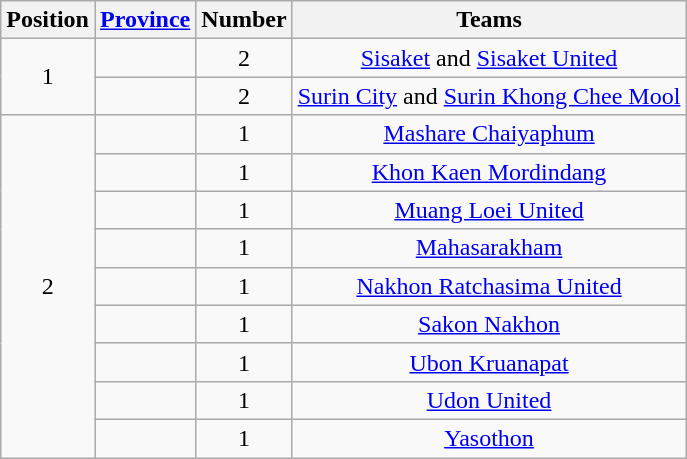<table class="wikitable">
<tr>
<th>Position</th>
<th><a href='#'>Province</a></th>
<th>Number</th>
<th>Teams</th>
</tr>
<tr>
<td align=center rowspan="2">1</td>
<td></td>
<td align=center>2</td>
<td align=center><a href='#'>Sisaket</a> and <a href='#'>Sisaket United</a></td>
</tr>
<tr>
<td></td>
<td align=center>2</td>
<td align=center><a href='#'>Surin City</a> and <a href='#'>Surin Khong Chee Mool</a></td>
</tr>
<tr>
<td align=center rowspan="10">2</td>
<td></td>
<td align=center>1</td>
<td align=center><a href='#'>Mashare Chaiyaphum</a></td>
</tr>
<tr>
<td></td>
<td align=center>1</td>
<td align=center><a href='#'>Khon Kaen Mordindang</a></td>
</tr>
<tr>
<td></td>
<td align=center>1</td>
<td align=center><a href='#'>Muang Loei United</a></td>
</tr>
<tr>
<td></td>
<td align=center>1</td>
<td align=center><a href='#'>Mahasarakham</a></td>
</tr>
<tr>
<td></td>
<td align=center>1</td>
<td align=center><a href='#'>Nakhon Ratchasima United</a></td>
</tr>
<tr>
<td></td>
<td align=center>1</td>
<td align=center><a href='#'>Sakon Nakhon</a></td>
</tr>
<tr>
<td></td>
<td align=center>1</td>
<td align=center><a href='#'>Ubon Kruanapat</a></td>
</tr>
<tr>
<td></td>
<td align=center>1</td>
<td align=center><a href='#'>Udon United</a></td>
</tr>
<tr>
<td></td>
<td align=center>1</td>
<td align=center><a href='#'>Yasothon</a></td>
</tr>
</table>
